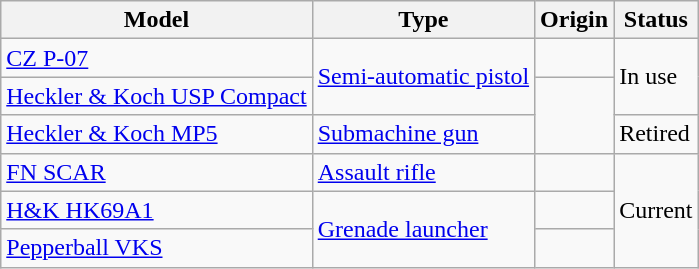<table class="wikitable">
<tr>
<th>Model</th>
<th>Type</th>
<th>Origin</th>
<th>Status</th>
</tr>
<tr>
<td><a href='#'>CZ P-07</a></td>
<td rowspan="2"><a href='#'>Semi-automatic pistol</a></td>
<td></td>
<td rowspan="2">In use</td>
</tr>
<tr>
<td><a href='#'>Heckler & Koch USP Compact</a></td>
<td rowspan="2"></td>
</tr>
<tr>
<td><a href='#'>Heckler & Koch MP5</a></td>
<td><a href='#'>Submachine gun</a></td>
<td>Retired</td>
</tr>
<tr>
<td><a href='#'>FN SCAR</a></td>
<td><a href='#'>Assault rifle</a></td>
<td></td>
<td rowspan="3">Current</td>
</tr>
<tr>
<td><a href='#'>H&K HK69A1</a></td>
<td rowspan="2"><a href='#'>Grenade launcher</a></td>
<td></td>
</tr>
<tr>
<td><a href='#'>Pepperball VKS</a></td>
<td></td>
</tr>
</table>
